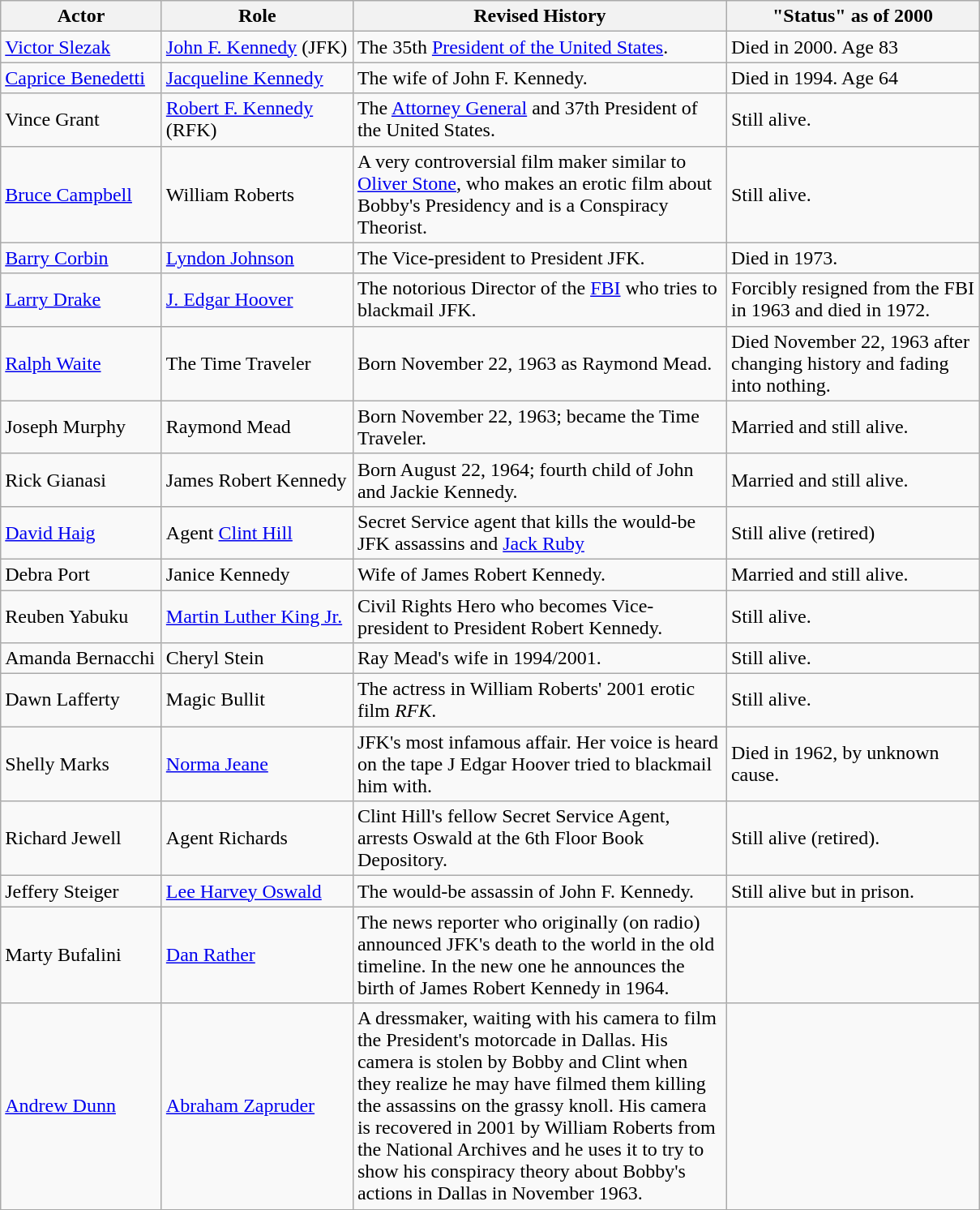<table class="wikitable sortable">
<tr>
<th scope="col" style="width: 125px;">Actor</th>
<th scope="col" style="width: 150px;">Role</th>
<th scope="col" style="width: 300px;">Revised History</th>
<th scope="col" style="width: 200px;">"Status" as of 2000</th>
</tr>
<tr>
<td><a href='#'>Victor Slezak</a></td>
<td><a href='#'>John F. Kennedy</a> (JFK)</td>
<td>The 35th <a href='#'>President of the United States</a>.</td>
<td>Died in 2000. Age 83</td>
</tr>
<tr>
<td><a href='#'>Caprice Benedetti</a></td>
<td><a href='#'>Jacqueline Kennedy</a></td>
<td>The wife of John F. Kennedy.</td>
<td>Died in 1994. Age 64</td>
</tr>
<tr>
<td>Vince Grant</td>
<td><a href='#'>Robert F. Kennedy</a> (RFK)</td>
<td>The <a href='#'>Attorney General</a> and 37th President of the United States.</td>
<td>Still alive.</td>
</tr>
<tr>
<td><a href='#'>Bruce Campbell</a></td>
<td>William Roberts</td>
<td>A very controversial film maker similar to <a href='#'>Oliver Stone</a>, who makes an erotic film about Bobby's Presidency and is a Conspiracy Theorist.</td>
<td>Still alive.</td>
</tr>
<tr>
<td><a href='#'>Barry Corbin</a></td>
<td><a href='#'>Lyndon Johnson</a></td>
<td>The Vice-president to President JFK.</td>
<td>Died in 1973.</td>
</tr>
<tr>
<td><a href='#'>Larry Drake</a></td>
<td><a href='#'>J. Edgar Hoover</a></td>
<td>The notorious Director of the <a href='#'>FBI</a> who tries to blackmail JFK.</td>
<td>Forcibly resigned from the FBI in 1963 and died in 1972.</td>
</tr>
<tr>
<td><a href='#'>Ralph Waite</a></td>
<td>The Time Traveler</td>
<td>Born November 22, 1963 as Raymond Mead.</td>
<td>Died November 22, 1963 after changing history and fading into nothing.</td>
</tr>
<tr>
<td>Joseph Murphy</td>
<td>Raymond Mead</td>
<td>Born November 22, 1963; became the Time Traveler.</td>
<td>Married and still alive.</td>
</tr>
<tr>
<td>Rick Gianasi</td>
<td>James Robert Kennedy</td>
<td>Born August 22, 1964; fourth child of John and Jackie Kennedy.</td>
<td>Married and still alive.</td>
</tr>
<tr>
<td><a href='#'>David Haig</a></td>
<td>Agent <a href='#'>Clint Hill</a></td>
<td>Secret Service agent that kills the would-be JFK assassins and <a href='#'>Jack Ruby</a></td>
<td>Still alive (retired)</td>
</tr>
<tr>
<td>Debra Port</td>
<td>Janice Kennedy</td>
<td>Wife of James Robert Kennedy.</td>
<td>Married and still alive.</td>
</tr>
<tr>
<td>Reuben Yabuku</td>
<td><a href='#'>Martin Luther King Jr.</a></td>
<td>Civil Rights Hero who becomes Vice-president to President Robert Kennedy.</td>
<td>Still alive.</td>
</tr>
<tr>
<td>Amanda Bernacchi</td>
<td>Cheryl Stein</td>
<td>Ray Mead's wife in 1994/2001.</td>
<td>Still alive.</td>
</tr>
<tr>
<td>Dawn Lafferty</td>
<td>Magic Bullit</td>
<td>The actress in William Roberts' 2001 erotic film <em>RFK</em>.</td>
<td>Still alive.</td>
</tr>
<tr>
<td>Shelly Marks</td>
<td><a href='#'>Norma Jeane</a></td>
<td>JFK's most infamous affair. Her voice is heard on the tape J Edgar Hoover tried to blackmail him with.</td>
<td>Died in 1962, by unknown cause.</td>
</tr>
<tr>
<td>Richard Jewell</td>
<td>Agent Richards</td>
<td>Clint Hill's fellow Secret Service Agent, arrests Oswald at the 6th Floor Book Depository.</td>
<td>Still alive (retired).</td>
</tr>
<tr>
<td>Jeffery Steiger</td>
<td><a href='#'>Lee Harvey Oswald</a></td>
<td>The would-be assassin of John F. Kennedy.</td>
<td>Still alive but in prison.</td>
</tr>
<tr>
<td>Marty Bufalini</td>
<td><a href='#'>Dan Rather</a></td>
<td>The news reporter who originally (on radio) announced JFK's death to the world in the old timeline. In the new one he announces the birth of James Robert Kennedy in 1964.</td>
<td></td>
</tr>
<tr>
<td><a href='#'>Andrew Dunn</a></td>
<td><a href='#'>Abraham Zapruder</a></td>
<td>A dressmaker, waiting with his camera to film the President's motorcade in Dallas. His camera is stolen by Bobby and Clint when they realize he may have filmed them killing the assassins on the grassy knoll. His camera is recovered in 2001 by William Roberts from the National Archives and he uses it to try to show his conspiracy theory about Bobby's actions in Dallas in November 1963.</td>
<td></td>
</tr>
<tr>
</tr>
</table>
